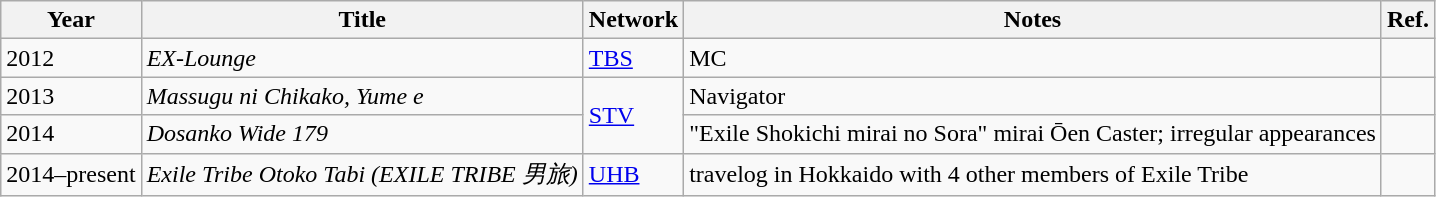<table class="wikitable">
<tr>
<th>Year</th>
<th>Title</th>
<th>Network</th>
<th>Notes</th>
<th>Ref.</th>
</tr>
<tr>
<td>2012</td>
<td><em>EX-Lounge</em></td>
<td><a href='#'>TBS</a></td>
<td>MC</td>
<td></td>
</tr>
<tr>
<td>2013</td>
<td><em>Massugu ni Chikako, Yume e</em></td>
<td rowspan="2"><a href='#'>STV</a></td>
<td>Navigator</td>
<td></td>
</tr>
<tr>
<td>2014</td>
<td><em>Dosanko Wide 179</em></td>
<td>"Exile Shokichi mirai no Sora" mirai Ōen Caster; irregular appearances</td>
<td></td>
</tr>
<tr>
<td>2014–present</td>
<td><em>Exile Tribe Otoko Tabi (EXILE TRIBE 男旅)</em></td>
<td><a href='#'>UHB</a></td>
<td>travelog in Hokkaido with 4 other members of Exile Tribe</td>
<td></td>
</tr>
</table>
